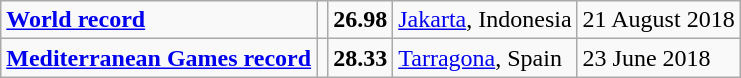<table class="wikitable">
<tr>
<td><strong><a href='#'>World record</a></strong></td>
<td></td>
<td><strong>26.98</strong></td>
<td><a href='#'>Jakarta</a>, Indonesia</td>
<td>21 August 2018</td>
</tr>
<tr>
<td><strong><a href='#'>Mediterranean Games record</a></strong></td>
<td></td>
<td><strong>28.33</strong></td>
<td><a href='#'>Tarragona</a>, Spain</td>
<td>23 June 2018</td>
</tr>
</table>
